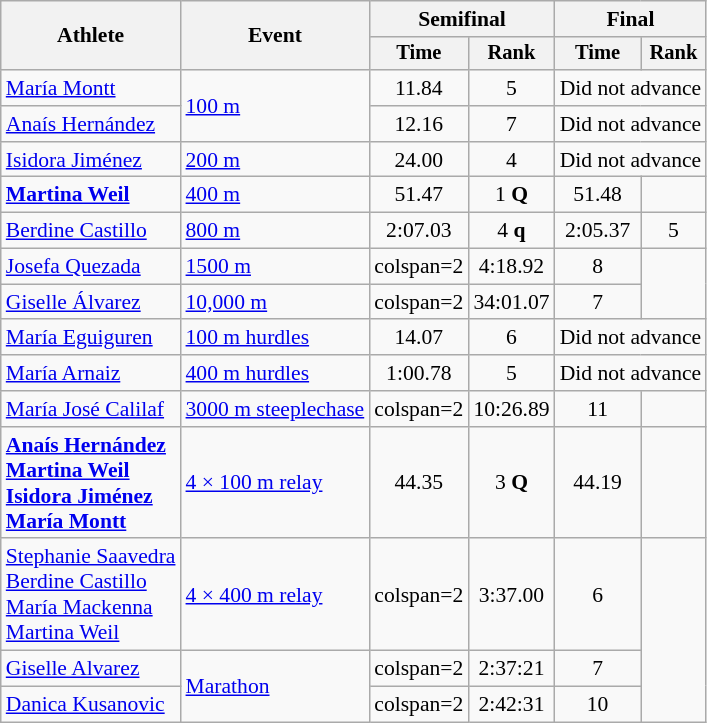<table class=wikitable style=font-size:90%;text-align:center>
<tr>
<th rowspan=2>Athlete</th>
<th rowspan=2>Event</th>
<th colspan=2>Semifinal</th>
<th colspan=2>Final</th>
</tr>
<tr style=font-size:95%>
<th>Time</th>
<th>Rank</th>
<th>Time</th>
<th>Rank</th>
</tr>
<tr style="text-align:center">
<td style="text-align:left"><a href='#'>María Montt</a></td>
<td style="text-align:left" rowspan=2><a href='#'>100 m</a></td>
<td>11.84</td>
<td>5</td>
<td colspan="2">Did not advance</td>
</tr>
<tr style="text-align:center">
<td style="text-align:left"><a href='#'>Anaís Hernández</a></td>
<td>12.16</td>
<td>7</td>
<td colspan="2">Did not advance</td>
</tr>
<tr style="text-align:center">
<td style="text-align:left"><a href='#'>Isidora Jiménez</a></td>
<td style="text-align:left"><a href='#'>200 m</a></td>
<td>24.00</td>
<td>4</td>
<td colspan="2">Did not advance</td>
</tr>
<tr style="text-align:center">
<td style="text-align:left"><strong><a href='#'>Martina Weil</a></strong></td>
<td style="text-align:left"><a href='#'>400 m</a></td>
<td>51.47</td>
<td>1 <strong>Q</strong></td>
<td>51.48</td>
<td></td>
</tr>
<tr style="text-align:center">
<td style="text-align:left"><a href='#'>Berdine Castillo</a></td>
<td style="text-align:left"><a href='#'>800 m</a></td>
<td>2:07.03</td>
<td>4 <strong>q</strong></td>
<td>2:05.37</td>
<td>5</td>
</tr>
<tr style="text-align:center">
<td style="text-align:left"><a href='#'>Josefa Quezada</a></td>
<td style="text-align:left" rowspan=1><a href='#'>1500 m</a></td>
<td>colspan=2 </td>
<td>4:18.92</td>
<td>8</td>
</tr>
<tr style="text-align:center">
<td style="text-align:left"><a href='#'>Giselle Álvarez</a></td>
<td style="text-align:left"><a href='#'>10,000 m</a></td>
<td>colspan=2 </td>
<td>34:01.07</td>
<td>7</td>
</tr>
<tr style="text-align:center">
<td style="text-align:left"><a href='#'>María Eguiguren</a></td>
<td style="text-align:left"><a href='#'>100 m hurdles</a></td>
<td>14.07</td>
<td>6</td>
<td colspan="2">Did not advance</td>
</tr>
<tr style="text-align:center">
<td style="text-align:left"><a href='#'>María Arnaiz</a></td>
<td style="text-align:left"><a href='#'>400 m hurdles</a></td>
<td>1:00.78</td>
<td>5</td>
<td colspan="2">Did not advance</td>
</tr>
<tr style="text-align:center">
<td style="text-align:left"><a href='#'>María José Calilaf</a></td>
<td style="text-align:left"><a href='#'>3000 m steeplechase</a></td>
<td>colspan=2 </td>
<td>10:26.89</td>
<td>11</td>
</tr>
<tr style="text-align:center">
<td style="text-align:left"><strong><a href='#'>Anaís Hernández</a><br><a href='#'>Martina Weil</a><br><a href='#'>Isidora Jiménez</a><br><a href='#'>María Montt</a></strong></td>
<td style="text-align:left"><a href='#'>4 × 100 m relay</a></td>
<td>44.35</td>
<td>3 <strong>Q</strong></td>
<td>44.19</td>
<td></td>
</tr>
<tr style="text-align:center">
<td style="text-align:left"><a href='#'>Stephanie Saavedra</a><br><a href='#'>Berdine Castillo</a><br><a href='#'>María Mackenna</a><br><a href='#'>Martina Weil</a></td>
<td style="text-align:left"><a href='#'>4 × 400 m relay</a></td>
<td>colspan=2 </td>
<td>3:37.00</td>
<td>6</td>
</tr>
<tr style="text-align:center">
<td style="text-align:left"><a href='#'>Giselle Alvarez</a></td>
<td style="text-align:left" rowspan=2><a href='#'>Marathon</a></td>
<td>colspan=2 </td>
<td>2:37:21</td>
<td>7</td>
</tr>
<tr style="text-align:center">
<td style="text-align:left"><a href='#'>Danica Kusanovic</a></td>
<td>colspan=2 </td>
<td>2:42:31</td>
<td>10</td>
</tr>
</table>
